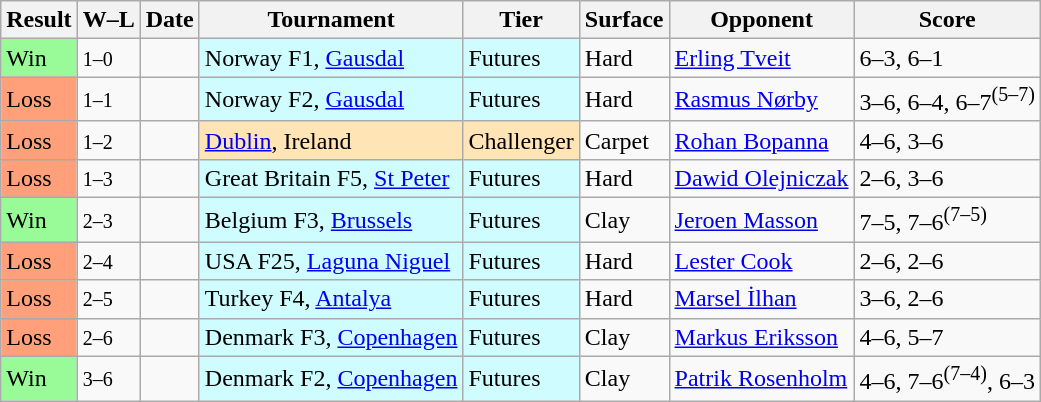<table class="sortable wikitable">
<tr>
<th>Result</th>
<th class="unsortable">W–L</th>
<th>Date</th>
<th>Tournament</th>
<th>Tier</th>
<th>Surface</th>
<th>Opponent</th>
<th class="unsortable">Score</th>
</tr>
<tr>
<td bgcolor=98FB98>Win</td>
<td><small>1–0</small></td>
<td></td>
<td style="background:#cffcff;">Norway F1, <a href='#'>Gausdal</a></td>
<td style="background:#cffcff;">Futures</td>
<td>Hard</td>
<td> <a href='#'>Erling Tveit</a></td>
<td>6–3, 6–1</td>
</tr>
<tr>
<td bgcolor=FFA07A>Loss</td>
<td><small>1–1</small></td>
<td></td>
<td style="background:#cffcff;">Norway F2, <a href='#'>Gausdal</a></td>
<td style="background:#cffcff;">Futures</td>
<td>Hard</td>
<td> <a href='#'>Rasmus Nørby</a></td>
<td>3–6, 6–4, 6–7<sup>(5–7)</sup></td>
</tr>
<tr>
<td bgcolor=FFA07A>Loss</td>
<td><small>1–2</small></td>
<td></td>
<td style="background:moccasin;"><a href='#'>Dublin</a>, Ireland</td>
<td style="background:moccasin;">Challenger</td>
<td>Carpet</td>
<td> <a href='#'>Rohan Bopanna</a></td>
<td>4–6, 3–6</td>
</tr>
<tr>
<td bgcolor=FFA07A>Loss</td>
<td><small>1–3</small></td>
<td></td>
<td style="background:#cffcff;">Great Britain F5, <a href='#'>St Peter</a></td>
<td style="background:#cffcff;">Futures</td>
<td>Hard</td>
<td> <a href='#'>Dawid Olejniczak</a></td>
<td>2–6, 3–6</td>
</tr>
<tr>
<td bgcolor=98FB98>Win</td>
<td><small>2–3</small></td>
<td></td>
<td style="background:#cffcff;">Belgium F3, <a href='#'>Brussels</a></td>
<td style="background:#cffcff;">Futures</td>
<td>Clay</td>
<td> <a href='#'>Jeroen Masson</a></td>
<td>7–5, 7–6<sup>(7–5)</sup></td>
</tr>
<tr>
<td bgcolor=FFA07A>Loss</td>
<td><small>2–4</small></td>
<td></td>
<td style="background:#cffcff;">USA F25, <a href='#'>Laguna Niguel</a></td>
<td style="background:#cffcff;">Futures</td>
<td>Hard</td>
<td> <a href='#'>Lester Cook</a></td>
<td>2–6, 2–6</td>
</tr>
<tr>
<td bgcolor=FFA07A>Loss</td>
<td><small>2–5</small></td>
<td></td>
<td style="background:#cffcff;">Turkey F4, <a href='#'>Antalya</a></td>
<td style="background:#cffcff;">Futures</td>
<td>Hard</td>
<td> <a href='#'>Marsel İlhan</a></td>
<td>3–6, 2–6</td>
</tr>
<tr>
<td bgcolor=FFA07A>Loss</td>
<td><small>2–6</small></td>
<td></td>
<td style="background:#cffcff;">Denmark F3, <a href='#'>Copenhagen</a></td>
<td style="background:#cffcff;">Futures</td>
<td>Clay</td>
<td> <a href='#'>Markus Eriksson</a></td>
<td>4–6, 5–7</td>
</tr>
<tr>
<td bgcolor=98FB98>Win</td>
<td><small>3–6</small></td>
<td></td>
<td style="background:#cffcff;">Denmark F2, <a href='#'>Copenhagen</a></td>
<td style="background:#cffcff;">Futures</td>
<td>Clay</td>
<td> <a href='#'>Patrik Rosenholm</a></td>
<td>4–6, 7–6<sup>(7–4)</sup>, 6–3</td>
</tr>
</table>
